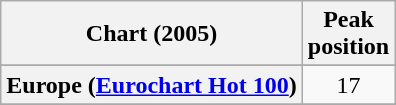<table class="wikitable sortable plainrowheaders" style="text-align:center">
<tr>
<th>Chart (2005)</th>
<th>Peak<br>position</th>
</tr>
<tr>
</tr>
<tr>
<th scope="row">Europe (<a href='#'>Eurochart Hot 100</a>)</th>
<td>17</td>
</tr>
<tr>
</tr>
<tr>
</tr>
<tr>
</tr>
<tr>
</tr>
</table>
